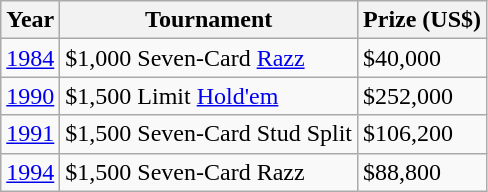<table class="wikitable">
<tr>
<th>Year</th>
<th>Tournament</th>
<th>Prize (US$)</th>
</tr>
<tr>
<td><a href='#'>1984</a></td>
<td>$1,000 Seven-Card <a href='#'>Razz</a></td>
<td>$40,000</td>
</tr>
<tr>
<td><a href='#'>1990</a></td>
<td>$1,500 Limit <a href='#'>Hold'em</a></td>
<td>$252,000</td>
</tr>
<tr>
<td><a href='#'>1991</a></td>
<td>$1,500 Seven-Card Stud Split</td>
<td>$106,200</td>
</tr>
<tr>
<td><a href='#'>1994</a></td>
<td>$1,500 Seven-Card Razz</td>
<td>$88,800</td>
</tr>
</table>
